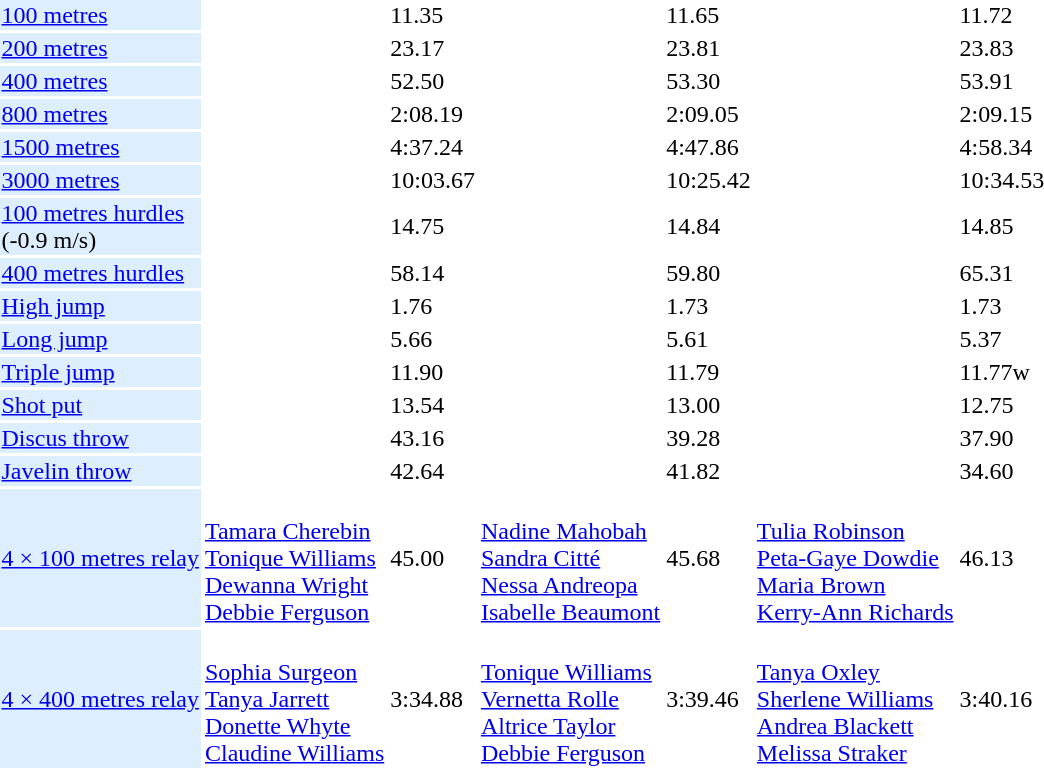<table>
<tr>
<td bgcolor = DDEEFF><a href='#'>100 metres</a></td>
<td></td>
<td>11.35</td>
<td></td>
<td>11.65</td>
<td></td>
<td>11.72</td>
</tr>
<tr>
<td bgcolor = DDEEFF><a href='#'>200 metres</a></td>
<td></td>
<td>23.17</td>
<td></td>
<td>23.81</td>
<td></td>
<td>23.83</td>
</tr>
<tr>
<td bgcolor = DDEEFF><a href='#'>400 metres</a></td>
<td></td>
<td>52.50</td>
<td></td>
<td>53.30</td>
<td></td>
<td>53.91</td>
</tr>
<tr>
<td bgcolor = DDEEFF><a href='#'>800 metres</a></td>
<td></td>
<td>2:08.19</td>
<td></td>
<td>2:09.05</td>
<td></td>
<td>2:09.15</td>
</tr>
<tr>
<td bgcolor = DDEEFF><a href='#'>1500 metres</a></td>
<td></td>
<td>4:37.24</td>
<td></td>
<td>4:47.86</td>
<td></td>
<td>4:58.34</td>
</tr>
<tr>
<td bgcolor = DDEEFF><a href='#'>3000 metres</a></td>
<td></td>
<td>10:03.67</td>
<td></td>
<td>10:25.42</td>
<td></td>
<td>10:34.53</td>
</tr>
<tr>
<td bgcolor = DDEEFF><a href='#'>100 metres hurdles</a> <br> (-0.9 m/s)</td>
<td></td>
<td>14.75</td>
<td></td>
<td>14.84</td>
<td></td>
<td>14.85</td>
</tr>
<tr>
<td bgcolor = DDEEFF><a href='#'>400 metres hurdles</a></td>
<td></td>
<td>58.14</td>
<td></td>
<td>59.80</td>
<td></td>
<td>65.31</td>
</tr>
<tr>
<td bgcolor = DDEEFF><a href='#'>High jump</a></td>
<td></td>
<td>1.76</td>
<td></td>
<td>1.73</td>
<td></td>
<td>1.73</td>
</tr>
<tr>
<td bgcolor = DDEEFF><a href='#'>Long jump</a></td>
<td></td>
<td>5.66</td>
<td></td>
<td>5.61</td>
<td></td>
<td>5.37</td>
</tr>
<tr>
<td bgcolor = DDEEFF><a href='#'>Triple jump</a></td>
<td></td>
<td>11.90</td>
<td></td>
<td>11.79</td>
<td></td>
<td>11.77w</td>
</tr>
<tr>
<td bgcolor = DDEEFF><a href='#'>Shot put</a></td>
<td></td>
<td>13.54</td>
<td></td>
<td>13.00</td>
<td></td>
<td>12.75</td>
</tr>
<tr>
<td bgcolor = DDEEFF><a href='#'>Discus throw</a></td>
<td></td>
<td>43.16</td>
<td></td>
<td>39.28</td>
<td></td>
<td>37.90</td>
</tr>
<tr>
<td bgcolor = DDEEFF><a href='#'>Javelin throw</a></td>
<td></td>
<td>42.64</td>
<td></td>
<td>41.82</td>
<td></td>
<td>34.60</td>
</tr>
<tr>
<td bgcolor = DDEEFF><a href='#'>4 × 100 metres relay</a></td>
<td>  <br> <a href='#'>Tamara Cherebin</a> <br> <a href='#'>Tonique Williams</a> <br> <a href='#'>Dewanna Wright</a> <br> <a href='#'>Debbie Ferguson</a></td>
<td>45.00</td>
<td>  <br> <a href='#'>Nadine Mahobah</a> <br> <a href='#'>Sandra Citté</a> <br> <a href='#'>Nessa Andreopa</a> <br> <a href='#'>Isabelle Beaumont</a></td>
<td>45.68</td>
<td> <br> <a href='#'>Tulia Robinson</a> <br> <a href='#'>Peta-Gaye Dowdie</a> <br> <a href='#'>Maria Brown</a> <br> <a href='#'>Kerry-Ann Richards</a></td>
<td>46.13</td>
</tr>
<tr>
<td bgcolor = DDEEFF><a href='#'>4 × 400 metres relay</a></td>
<td> <br> <a href='#'>Sophia Surgeon</a> <br> <a href='#'>Tanya Jarrett</a> <br> <a href='#'>Donette Whyte</a> <br> <a href='#'>Claudine Williams</a></td>
<td>3:34.88</td>
<td> <br> <a href='#'>Tonique Williams</a> <br> <a href='#'>Vernetta Rolle</a> <br> <a href='#'>Altrice Taylor</a> <br> <a href='#'>Debbie Ferguson</a></td>
<td>3:39.46</td>
<td> <br> <a href='#'>Tanya Oxley</a> <br> <a href='#'>Sherlene Williams</a> <br> <a href='#'>Andrea Blackett</a> <br> <a href='#'>Melissa Straker</a></td>
<td>3:40.16</td>
</tr>
</table>
